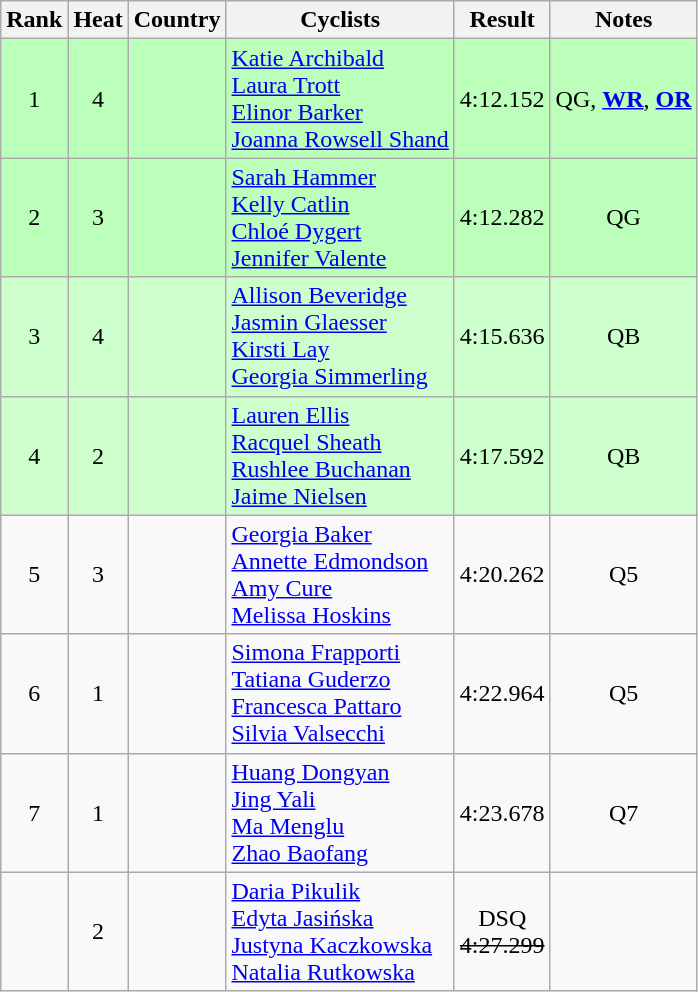<table class="wikitable sortable" style="text-align:center;">
<tr>
<th>Rank</th>
<th>Heat</th>
<th>Country</th>
<th class="unsortable">Cyclists</th>
<th>Result</th>
<th class="unsortable">Notes</th>
</tr>
<tr bgcolor=bbffbb>
<td>1</td>
<td>4</td>
<td align="left"></td>
<td align="left"><a href='#'>Katie Archibald</a><br><a href='#'>Laura Trott</a><br><a href='#'>Elinor Barker</a><br><a href='#'>Joanna Rowsell Shand</a></td>
<td>4:12.152</td>
<td>QG, <strong><a href='#'>WR</a></strong>, <strong><a href='#'>OR</a></strong></td>
</tr>
<tr bgcolor=bbffbb>
<td>2</td>
<td>3</td>
<td align="left"></td>
<td align="left"><a href='#'>Sarah Hammer</a><br><a href='#'>Kelly Catlin</a><br><a href='#'>Chloé Dygert</a><br><a href='#'>Jennifer Valente</a></td>
<td>4:12.282</td>
<td>QG</td>
</tr>
<tr bgcolor=ccffcc>
<td>3</td>
<td>4</td>
<td align="left"></td>
<td align="left"><a href='#'>Allison Beveridge</a><br><a href='#'>Jasmin Glaesser</a><br><a href='#'>Kirsti Lay</a><br><a href='#'>Georgia Simmerling</a></td>
<td>4:15.636</td>
<td>QB</td>
</tr>
<tr bgcolor=ccffcc>
<td>4</td>
<td>2</td>
<td align="left"></td>
<td align="left"><a href='#'>Lauren Ellis</a><br><a href='#'>Racquel Sheath</a><br><a href='#'>Rushlee Buchanan</a><br><a href='#'>Jaime Nielsen</a></td>
<td>4:17.592</td>
<td>QB</td>
</tr>
<tr>
<td>5</td>
<td>3</td>
<td align="left"></td>
<td align="left"><a href='#'>Georgia Baker</a><br><a href='#'>Annette Edmondson</a><br><a href='#'>Amy Cure</a><br><a href='#'>Melissa Hoskins</a></td>
<td>4:20.262</td>
<td>Q5</td>
</tr>
<tr>
<td>6</td>
<td>1</td>
<td align="left"></td>
<td align="left"><a href='#'>Simona Frapporti</a><br><a href='#'>Tatiana Guderzo</a><br><a href='#'>Francesca Pattaro</a><br><a href='#'>Silvia Valsecchi</a></td>
<td>4:22.964</td>
<td>Q5</td>
</tr>
<tr>
<td>7</td>
<td>1</td>
<td align="left"></td>
<td align="left"><a href='#'>Huang Dongyan</a><br><a href='#'>Jing Yali</a><br><a href='#'>Ma Menglu</a><br><a href='#'>Zhao Baofang</a></td>
<td>4:23.678</td>
<td>Q7</td>
</tr>
<tr>
<td></td>
<td>2</td>
<td align="left"></td>
<td align="left"><a href='#'>Daria Pikulik</a><br><a href='#'>Edyta Jasińska</a><br><a href='#'>Justyna Kaczkowska</a><br><a href='#'>Natalia Rutkowska</a></td>
<td>DSQ<br><s>4:27.299</s></td>
<td></td>
</tr>
</table>
